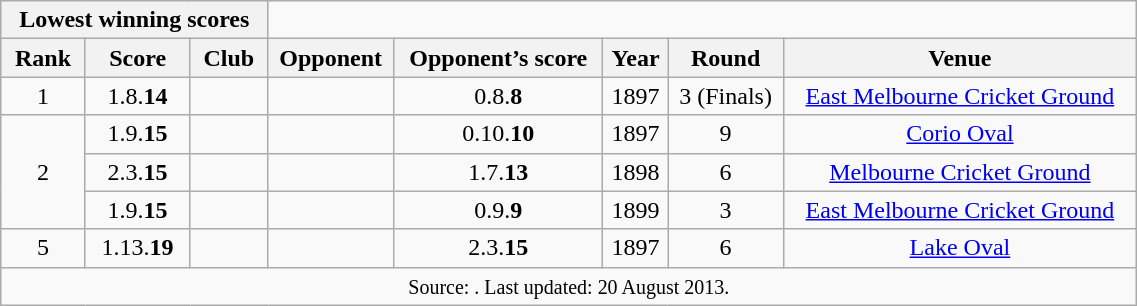<table class="wikitable"  style="text-align:center; width:60%;">
<tr>
<th colspan=3>Lowest winning scores</th>
</tr>
<tr>
<th>Rank</th>
<th>Score</th>
<th>Club</th>
<th>Opponent</th>
<th>Opponent’s score</th>
<th>Year</th>
<th>Round</th>
<th>Venue</th>
</tr>
<tr>
<td>1</td>
<td>1.8.<strong>14</strong></td>
<td></td>
<td></td>
<td>0.8.<strong>8</strong></td>
<td>1897</td>
<td>3 (Finals)</td>
<td><a href='#'>East Melbourne Cricket Ground</a></td>
</tr>
<tr>
<td rowspan=3>2</td>
<td>1.9.<strong>15</strong></td>
<td></td>
<td></td>
<td>0.10.<strong>10</strong></td>
<td>1897</td>
<td>9</td>
<td><a href='#'>Corio Oval</a></td>
</tr>
<tr>
<td>2.3.<strong>15</strong></td>
<td></td>
<td></td>
<td>1.7.<strong>13</strong></td>
<td>1898</td>
<td>6</td>
<td><a href='#'>Melbourne Cricket Ground</a></td>
</tr>
<tr>
<td>1.9.<strong>15</strong></td>
<td></td>
<td></td>
<td>0.9.<strong>9</strong></td>
<td>1899</td>
<td>3</td>
<td><a href='#'>East Melbourne Cricket Ground</a></td>
</tr>
<tr>
<td>5</td>
<td>1.13.<strong>19</strong></td>
<td></td>
<td></td>
<td>2.3.<strong>15</strong></td>
<td>1897</td>
<td>6</td>
<td><a href='#'>Lake Oval</a></td>
</tr>
<tr>
<td colspan=8><small>Source:  . Last updated: 20 August 2013.</small></td>
</tr>
</table>
